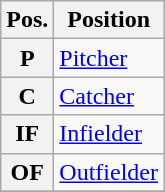<table class="wikitable">
<tr>
<th scope="row">Pos.</th>
<th>Position</th>
</tr>
<tr>
<th scope="row">P</th>
<td><a href='#'>Pitcher</a></td>
</tr>
<tr>
<th scope="row">C</th>
<td><a href='#'>Catcher</a></td>
</tr>
<tr>
<th scope="row">IF</th>
<td><a href='#'>Infielder</a></td>
</tr>
<tr>
<th scope="row">OF</th>
<td><a href='#'>Outfielder</a></td>
</tr>
<tr>
</tr>
</table>
